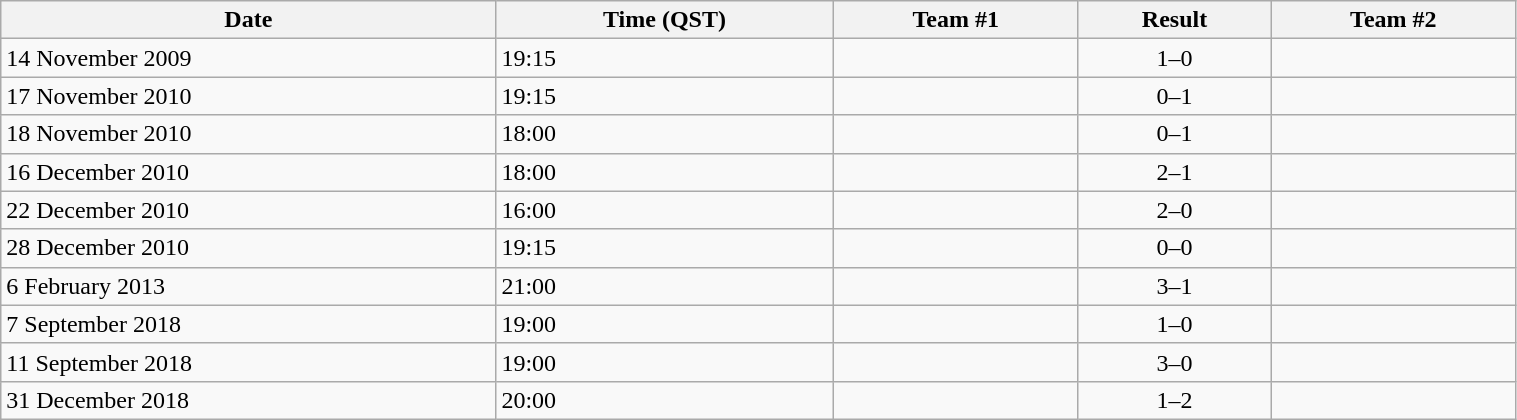<table class="wikitable" style="text-align: left;" width="80%">
<tr>
<th>Date</th>
<th>Time (QST)</th>
<th>Team #1</th>
<th>Result</th>
<th>Team #2</th>
</tr>
<tr>
<td>14 November 2009</td>
<td>19:15</td>
<td><strong></strong></td>
<td style="text-align:center;">1–0</td>
<td></td>
</tr>
<tr>
<td>17 November 2010</td>
<td>19:15</td>
<td></td>
<td style="text-align:center;">0–1</td>
<td><strong></strong></td>
</tr>
<tr>
<td>18 November 2010</td>
<td>18:00</td>
<td></td>
<td style="text-align:center;">0–1</td>
<td><strong></strong></td>
</tr>
<tr>
<td>16 December 2010</td>
<td>18:00</td>
<td><strong></strong></td>
<td style="text-align:center;">2–1</td>
<td></td>
</tr>
<tr>
<td>22 December 2010</td>
<td>16:00</td>
<td><strong></strong></td>
<td style="text-align:center;">2–0</td>
<td></td>
</tr>
<tr>
<td>28 December 2010</td>
<td>19:15</td>
<td></td>
<td style="text-align:center;">0–0</td>
<td></td>
</tr>
<tr>
<td>6 February 2013</td>
<td>21:00</td>
<td><strong></strong></td>
<td style="text-align:center;">3–1</td>
<td></td>
</tr>
<tr>
<td>7 September 2018</td>
<td>19:00</td>
<td><strong></strong></td>
<td style="text-align:center;">1–0</td>
<td></td>
</tr>
<tr>
<td>11 September 2018</td>
<td>19:00</td>
<td><strong></strong></td>
<td style="text-align:center;">3–0</td>
<td></td>
</tr>
<tr>
<td>31 December 2018</td>
<td>20:00</td>
<td></td>
<td style="text-align:center;">1–2</td>
<td><strong></strong></td>
</tr>
</table>
